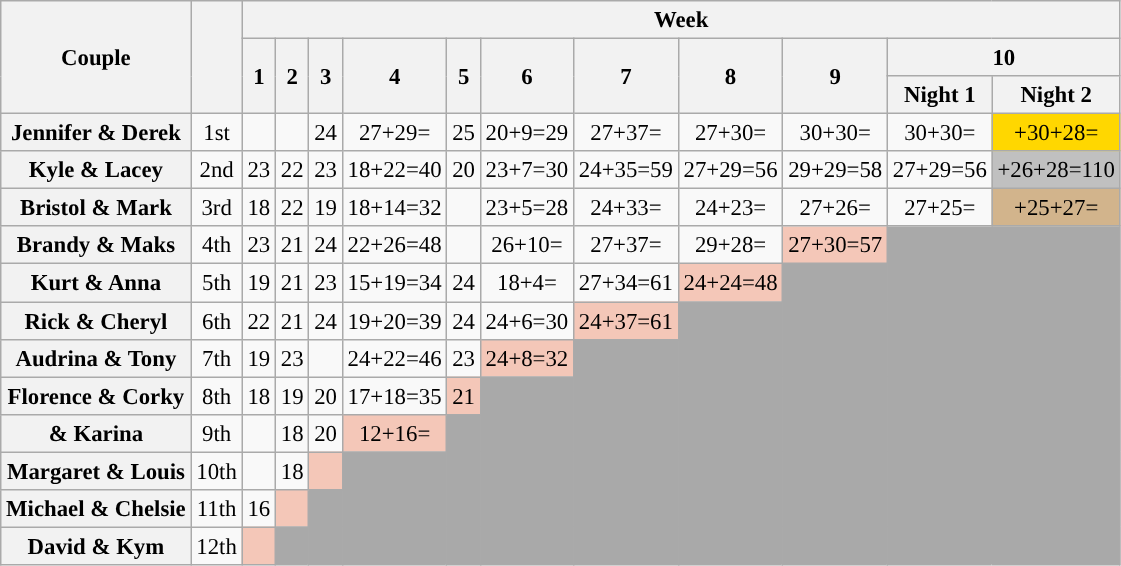<table class="wikitable sortable" style="text-align:center; font-size:95%">
<tr>
<th scope="col" rowspan="3" style="text-align:center">Couple</th>
<th scope="col" rowspan="3" style="text-align:center"></th>
<th colspan="11" style="text-align:center ">Week</th>
</tr>
<tr>
<th rowspan="2" scope="col">1</th>
<th rowspan="2" scope="col">2</th>
<th rowspan="2" scope="col">3</th>
<th rowspan="2" scope="col" style="font-weight:normal"><strong>4</strong></th>
<th rowspan="2" scope="col">5</th>
<th rowspan="2" scope="col">6</th>
<th rowspan="2" scope="col">7</th>
<th rowspan="2" scope="col">8</th>
<th rowspan="2" scope="col">9</th>
<th colspan="2" scope="col">10</th>
</tr>
<tr>
<th>Night 1</th>
<th>Night 2</th>
</tr>
<tr>
<th scope="row">Jennifer & Derek</th>
<td>1st</td>
<td></td>
<td></td>
<td>24</td>
<td>27+29=</td>
<td>25</td>
<td>20+9=29</td>
<td>27+37=</td>
<td>27+30=</td>
<td>30+30=</td>
<td>30+30=</td>
<td bgcolor="gold" >+30+28=</td>
</tr>
<tr>
<th scope="row">Kyle & Lacey</th>
<td>2nd</td>
<td>23</td>
<td>22</td>
<td>23</td>
<td>18+22=40</td>
<td>20</td>
<td>23+7=30</td>
<td>24+35=59</td>
<td>27+29=56</td>
<td>29+29=58</td>
<td>27+29=56</td>
<td bgcolor="silver" >+26+28=110</td>
</tr>
<tr>
<th scope="row">Bristol & Mark</th>
<td>3rd</td>
<td>18</td>
<td>22</td>
<td>19</td>
<td>18+14=32</td>
<td></td>
<td>23+5=28</td>
<td>24+33=</td>
<td>24+23=</td>
<td>27+26=</td>
<td>27+25=</td>
<td bgcolor="tan" >+25+27=</td>
</tr>
<tr>
<th scope="row">Brandy & Maks</th>
<td>4th</td>
<td>23</td>
<td>21</td>
<td>24</td>
<td>22+26=48</td>
<td></td>
<td>26+10=</td>
<td>27+37=</td>
<td>29+28=</td>
<td bgcolor="f4c7b8" >27+30=57</td>
<td colspan="2" rowspan="9" style="background:darkgray;"></td>
</tr>
<tr>
<th scope="row">Kurt & Anna</th>
<td>5th</td>
<td>19</td>
<td>21</td>
<td>23</td>
<td>15+19=34</td>
<td>24</td>
<td>18+4=</td>
<td>27+34=61</td>
<td bgcolor="f4c7b8" >24+24=48</td>
<td rowspan="8" style="background:darkgray;"></td>
</tr>
<tr>
<th scope="row">Rick & Cheryl</th>
<td>6th</td>
<td>22</td>
<td>21</td>
<td>24</td>
<td>19+20=39</td>
<td>24</td>
<td>24+6=30</td>
<td bgcolor="f4c7b8" >24+37=61</td>
<td rowspan="7" style="background:darkgray;"></td>
</tr>
<tr>
<th scope="row">Audrina & Tony</th>
<td>7th</td>
<td>19</td>
<td>23</td>
<td></td>
<td>24+22=46</td>
<td>23</td>
<td bgcolor="f4c7b8" >24+8=32</td>
<td rowspan="6" style="background:darkgray;"></td>
</tr>
<tr>
<th scope="row">Florence & Corky</th>
<td>8th</td>
<td>18</td>
<td>19</td>
<td>20</td>
<td>17+18=35</td>
<td bgcolor="f4c7b8">21</td>
<td rowspan="5" style="background:darkgray;"></td>
</tr>
<tr>
<th scope="row"> & Karina</th>
<td>9th</td>
<td></td>
<td>18</td>
<td>20</td>
<td bgcolor="f4c7b8" >12+16=</td>
<td rowspan="4" style="background:darkgray;"></td>
</tr>
<tr>
<th scope="row">Margaret & Louis</th>
<td>10th</td>
<td></td>
<td>18</td>
<td bgcolor="f4c7b8"></td>
<td rowspan="3" style="background:darkgray;"></td>
</tr>
<tr>
<th scope="row">Michael & Chelsie</th>
<td>11th</td>
<td>16</td>
<td bgcolor="f4c7b8"></td>
<td rowspan="2" style="background:darkgray;"></td>
</tr>
<tr>
<th scope="row">David & Kym</th>
<td>12th</td>
<td bgcolor="f4c7b8"></td>
<td style="background:darkgray;"></td>
</tr>
</table>
